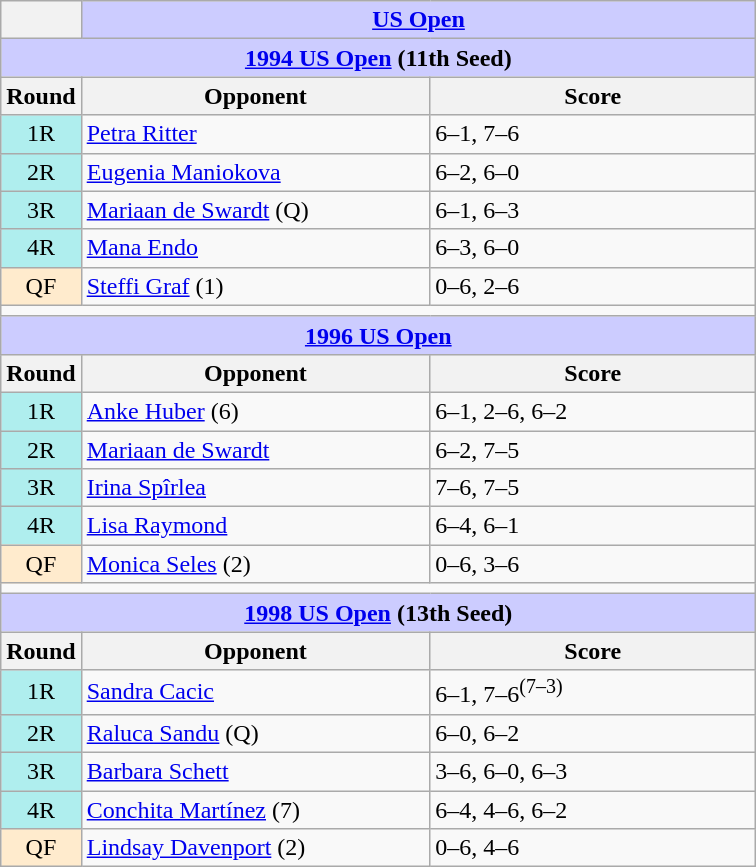<table class="wikitable collapsible collapsed">
<tr>
<th></th>
<th colspan=2 style="background:#ccf;"><a href='#'>US Open</a></th>
</tr>
<tr>
<th colspan=3 style="background:#ccf;"><a href='#'>1994 US Open</a> (11th Seed)</th>
</tr>
<tr>
<th>Round</th>
<th width=225>Opponent</th>
<th width=210>Score</th>
</tr>
<tr>
<td style="text-align:center; background:#afeeee;">1R</td>
<td> <a href='#'>Petra Ritter</a></td>
<td>6–1, 7–6</td>
</tr>
<tr>
<td style="text-align:center; background:#afeeee;">2R</td>
<td> <a href='#'>Eugenia Maniokova</a></td>
<td>6–2, 6–0</td>
</tr>
<tr>
<td style="text-align:center; background:#afeeee;">3R</td>
<td> <a href='#'>Mariaan de Swardt</a> (Q)</td>
<td>6–1, 6–3</td>
</tr>
<tr>
<td style="text-align:center; background:#afeeee;">4R</td>
<td> <a href='#'>Mana Endo</a></td>
<td>6–3, 6–0</td>
</tr>
<tr>
<td style="text-align:center; background:#ffebcd;">QF</td>
<td> <a href='#'>Steffi Graf</a> (1)</td>
<td>0–6, 2–6</td>
</tr>
<tr>
<td colspan=3></td>
</tr>
<tr>
<th colspan=3 style="background:#ccf;"><a href='#'>1996 US Open</a></th>
</tr>
<tr>
<th>Round</th>
<th width=225>Opponent</th>
<th width=210>Score</th>
</tr>
<tr>
<td style="text-align:center; background:#afeeee;">1R</td>
<td> <a href='#'>Anke Huber</a> (6)</td>
<td>6–1, 2–6, 6–2</td>
</tr>
<tr>
<td style="text-align:center; background:#afeeee;">2R</td>
<td> <a href='#'>Mariaan de Swardt</a></td>
<td>6–2, 7–5</td>
</tr>
<tr>
<td style="text-align:center; background:#afeeee;">3R</td>
<td> <a href='#'>Irina Spîrlea</a></td>
<td>7–6, 7–5</td>
</tr>
<tr>
<td style="text-align:center; background:#afeeee;">4R</td>
<td> <a href='#'>Lisa Raymond</a></td>
<td>6–4, 6–1</td>
</tr>
<tr>
<td style="text-align:center; background:#ffebcd;">QF</td>
<td> <a href='#'>Monica Seles</a> (2)</td>
<td>0–6, 3–6</td>
</tr>
<tr>
<td colspan=3></td>
</tr>
<tr>
<th colspan=3 style="background:#ccf;"><a href='#'>1998 US Open</a> (13th Seed)</th>
</tr>
<tr>
<th>Round</th>
<th width=225>Opponent</th>
<th width=210>Score</th>
</tr>
<tr>
<td style="text-align:center; background:#afeeee;">1R</td>
<td> <a href='#'>Sandra Cacic</a></td>
<td>6–1, 7–6<sup>(7–3)</sup></td>
</tr>
<tr>
<td style="text-align:center; background:#afeeee;">2R</td>
<td> <a href='#'>Raluca Sandu</a> (Q)</td>
<td>6–0, 6–2</td>
</tr>
<tr>
<td style="text-align:center; background:#afeeee;">3R</td>
<td> <a href='#'>Barbara Schett</a></td>
<td>3–6, 6–0, 6–3</td>
</tr>
<tr>
<td style="text-align:center; background:#afeeee;">4R</td>
<td> <a href='#'>Conchita Martínez</a> (7)</td>
<td>6–4, 4–6, 6–2</td>
</tr>
<tr>
<td style="text-align:center; background:#ffebcd;">QF</td>
<td> <a href='#'>Lindsay Davenport</a> (2)</td>
<td>0–6, 4–6</td>
</tr>
</table>
